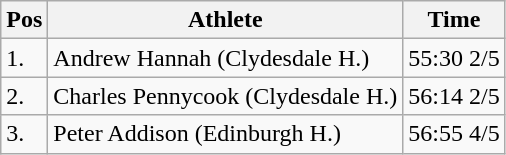<table class="wikitable">
<tr>
<th>Pos</th>
<th>Athlete</th>
<th>Time</th>
</tr>
<tr>
<td>1.</td>
<td>Andrew Hannah (Clydesdale H.)</td>
<td>55:30 2/5</td>
</tr>
<tr>
<td>2.</td>
<td>Charles Pennycook (Clydesdale H.)</td>
<td>56:14 2/5</td>
</tr>
<tr>
<td>3.</td>
<td>Peter Addison (Edinburgh H.)</td>
<td>56:55 4/5</td>
</tr>
</table>
